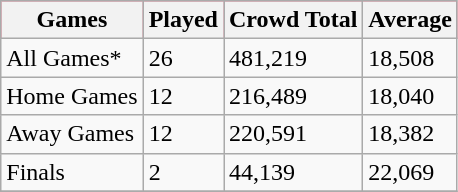<table align="center" class="wikitable">
<tr bgcolor="#FF0033">
<th>Games</th>
<th>Played</th>
<th>Crowd Total</th>
<th>Average</th>
</tr>
<tr>
<td>All Games*</td>
<td>26</td>
<td>481,219</td>
<td>18,508</td>
</tr>
<tr>
<td>Home Games</td>
<td>12</td>
<td>216,489</td>
<td>18,040</td>
</tr>
<tr>
<td>Away Games</td>
<td>12</td>
<td>220,591</td>
<td>18,382</td>
</tr>
<tr>
<td>Finals</td>
<td>2</td>
<td>44,139</td>
<td>22,069</td>
</tr>
<tr>
</tr>
</table>
